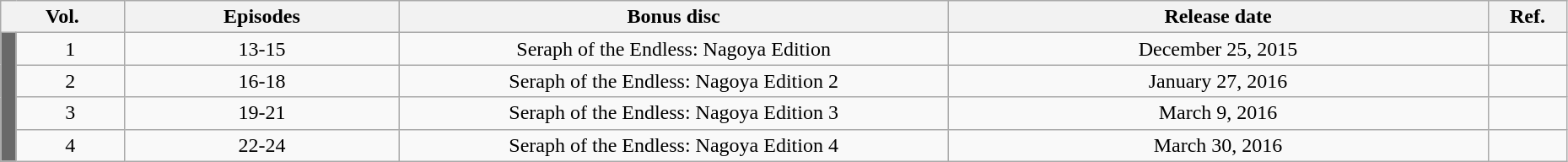<table class="wikitable" style="text-align: center; width: 98%;">
<tr>
<th colspan="2">Vol.</th>
<th>Episodes</th>
<th width="35%">Bonus disc</th>
<th>Release date</th>
<th width="5%">Ref.</th>
</tr>
<tr>
<td rowspan="10" width="1%" style="background: DimGray;"></td>
<td>1</td>
<td>13-15</td>
<td>Seraph of the Endless: Nagoya Edition</td>
<td>December 25, 2015</td>
<td></td>
</tr>
<tr>
<td>2</td>
<td>16-18</td>
<td>Seraph of the Endless: Nagoya Edition 2</td>
<td>January 27, 2016</td>
<td></td>
</tr>
<tr>
<td>3</td>
<td>19-21</td>
<td>Seraph of the Endless: Nagoya Edition 3</td>
<td>March 9, 2016</td>
<td></td>
</tr>
<tr>
<td>4</td>
<td>22-24</td>
<td>Seraph of the Endless: Nagoya Edition 4</td>
<td>March 30, 2016</td>
<td></td>
</tr>
</table>
